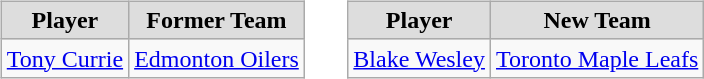<table cellspacing="10">
<tr>
<td valign="top"><br><table class="wikitable">
<tr style="text-align:center; background:#ddd;">
<td><strong>Player</strong></td>
<td><strong>Former Team</strong></td>
</tr>
<tr>
<td><a href='#'>Tony Currie</a></td>
<td><a href='#'>Edmonton Oilers</a></td>
</tr>
</table>
</td>
<td valign="top"><br><table class="wikitable">
<tr style="text-align:center; background:#ddd;">
<td><strong>Player</strong></td>
<td><strong>New Team</strong></td>
</tr>
<tr>
<td><a href='#'>Blake Wesley</a></td>
<td><a href='#'>Toronto Maple Leafs</a></td>
</tr>
</table>
</td>
</tr>
</table>
